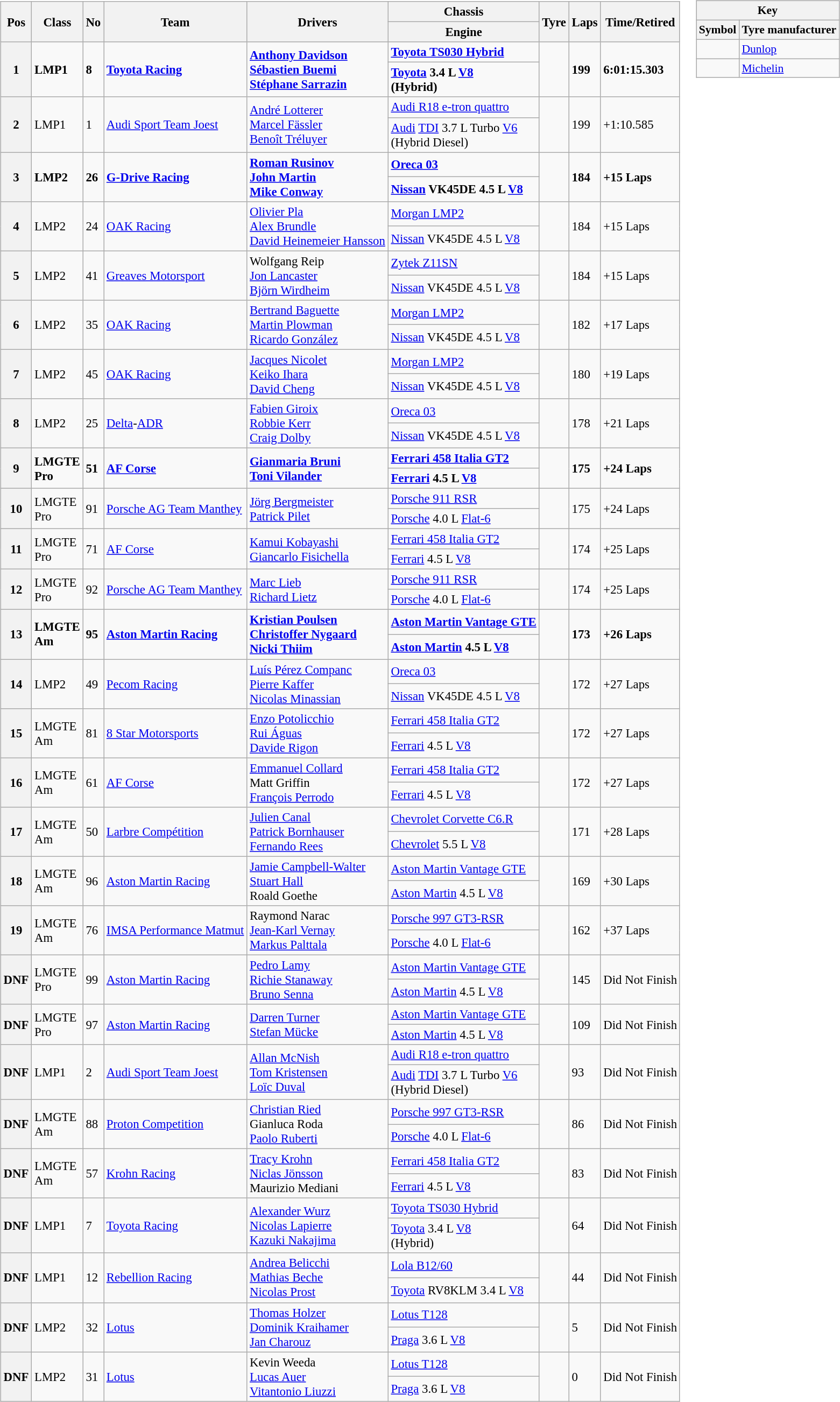<table>
<tr valign="top">
<td><br><table class="wikitable" style="font-size: 95%;">
<tr>
<th rowspan=2>Pos</th>
<th rowspan=2>Class</th>
<th rowspan=2>No</th>
<th rowspan=2>Team</th>
<th rowspan=2>Drivers</th>
<th>Chassis</th>
<th rowspan=2>Tyre</th>
<th rowspan=2>Laps</th>
<th rowspan="2">Time/Retired</th>
</tr>
<tr>
<th>Engine</th>
</tr>
<tr style="font-weight:bold">
<th rowspan=2>1</th>
<td rowspan=2>LMP1</td>
<td rowspan=2>8</td>
<td rowspan=2> <a href='#'>Toyota Racing</a></td>
<td rowspan=2> <a href='#'>Anthony Davidson</a><br> <a href='#'>Sébastien Buemi</a><br> <a href='#'>Stéphane Sarrazin</a></td>
<td><a href='#'>Toyota TS030 Hybrid</a></td>
<td rowspan=2></td>
<td rowspan=2>199</td>
<td rowspan="2">6:01:15.303</td>
</tr>
<tr style="font-weight:bold">
<td><a href='#'>Toyota</a> 3.4 L <a href='#'>V8</a><br>(Hybrid)</td>
</tr>
<tr>
<th rowspan=2>2</th>
<td rowspan=2>LMP1</td>
<td rowspan=2>1</td>
<td rowspan=2> <a href='#'>Audi Sport Team Joest</a></td>
<td rowspan=2> <a href='#'>André Lotterer</a><br> <a href='#'>Marcel Fässler</a><br> <a href='#'>Benoît Tréluyer</a></td>
<td><a href='#'>Audi R18 e-tron quattro</a></td>
<td rowspan=2></td>
<td rowspan=2>199</td>
<td rowspan="2">+1:10.585</td>
</tr>
<tr>
<td><a href='#'>Audi</a> <a href='#'>TDI</a> 3.7 L Turbo <a href='#'>V6</a><br>(Hybrid Diesel)</td>
</tr>
<tr style="font-weight:bold">
<th rowspan=2>3</th>
<td rowspan=2>LMP2</td>
<td rowspan=2>26</td>
<td rowspan=2> <a href='#'>G-Drive Racing</a></td>
<td rowspan=2> <a href='#'>Roman Rusinov</a><br> <a href='#'>John Martin</a><br> <a href='#'>Mike Conway</a></td>
<td><a href='#'>Oreca 03</a></td>
<td rowspan=2></td>
<td rowspan=2>184</td>
<td rowspan="2">+15 Laps</td>
</tr>
<tr style="font-weight:bold">
<td><a href='#'>Nissan</a> VK45DE 4.5 L <a href='#'>V8</a></td>
</tr>
<tr>
<th rowspan=2>4</th>
<td rowspan=2>LMP2</td>
<td rowspan=2>24</td>
<td rowspan=2> <a href='#'>OAK Racing</a></td>
<td rowspan=2> <a href='#'>Olivier Pla</a><br> <a href='#'>Alex Brundle</a><br> <a href='#'>David Heinemeier Hansson</a></td>
<td><a href='#'>Morgan LMP2</a></td>
<td rowspan=2></td>
<td rowspan=2>184</td>
<td rowspan="2">+15 Laps</td>
</tr>
<tr>
<td><a href='#'>Nissan</a> VK45DE 4.5 L <a href='#'>V8</a></td>
</tr>
<tr>
<th rowspan=2>5</th>
<td rowspan=2>LMP2</td>
<td rowspan=2>41</td>
<td rowspan=2> <a href='#'>Greaves Motorsport</a></td>
<td rowspan=2> Wolfgang Reip<br> <a href='#'>Jon Lancaster</a><br> <a href='#'>Björn Wirdheim</a></td>
<td><a href='#'>Zytek Z11SN</a></td>
<td rowspan=2></td>
<td rowspan=2>184</td>
<td rowspan="2">+15 Laps</td>
</tr>
<tr>
<td><a href='#'>Nissan</a> VK45DE 4.5 L <a href='#'>V8</a></td>
</tr>
<tr>
<th rowspan=2>6</th>
<td rowspan=2>LMP2</td>
<td rowspan=2>35</td>
<td rowspan=2> <a href='#'>OAK Racing</a></td>
<td rowspan=2> <a href='#'>Bertrand Baguette</a><br> <a href='#'>Martin Plowman</a><br> <a href='#'>Ricardo González</a></td>
<td><a href='#'>Morgan LMP2</a></td>
<td rowspan=2></td>
<td rowspan=2>182</td>
<td rowspan="2">+17 Laps</td>
</tr>
<tr>
<td><a href='#'>Nissan</a> VK45DE 4.5 L <a href='#'>V8</a></td>
</tr>
<tr>
<th rowspan=2>7</th>
<td rowspan=2>LMP2</td>
<td rowspan=2>45</td>
<td rowspan=2> <a href='#'>OAK Racing</a></td>
<td rowspan=2> <a href='#'>Jacques Nicolet</a><br> <a href='#'>Keiko Ihara</a><br> <a href='#'>David Cheng</a></td>
<td><a href='#'>Morgan LMP2</a></td>
<td rowspan=2></td>
<td rowspan=2>180</td>
<td rowspan="2">+19 Laps</td>
</tr>
<tr>
<td><a href='#'>Nissan</a> VK45DE 4.5 L <a href='#'>V8</a></td>
</tr>
<tr>
<th rowspan=2>8</th>
<td rowspan=2>LMP2</td>
<td rowspan=2>25</td>
<td rowspan=2> <a href='#'>Delta</a>-<a href='#'>ADR</a></td>
<td rowspan=2> <a href='#'>Fabien Giroix</a><br> <a href='#'>Robbie Kerr</a><br> <a href='#'>Craig Dolby</a></td>
<td><a href='#'>Oreca 03</a></td>
<td rowspan=2></td>
<td rowspan=2>178</td>
<td rowspan="2">+21 Laps</td>
</tr>
<tr>
<td><a href='#'>Nissan</a> VK45DE 4.5 L <a href='#'>V8</a></td>
</tr>
<tr style="font-weight:bold">
<th rowspan=2>9</th>
<td rowspan=2>LMGTE<br>Pro</td>
<td rowspan=2>51</td>
<td rowspan=2> <a href='#'>AF Corse</a></td>
<td rowspan=2> <a href='#'>Gianmaria Bruni</a><br> <a href='#'>Toni Vilander</a></td>
<td><a href='#'>Ferrari 458 Italia GT2</a></td>
<td rowspan=2></td>
<td rowspan=2>175</td>
<td rowspan="2">+24 Laps</td>
</tr>
<tr style="font-weight:bold">
<td><a href='#'>Ferrari</a> 4.5 L <a href='#'>V8</a></td>
</tr>
<tr>
<th rowspan=2>10</th>
<td rowspan=2>LMGTE<br>Pro</td>
<td rowspan=2>91</td>
<td rowspan=2> <a href='#'>Porsche AG Team Manthey</a></td>
<td rowspan=2> <a href='#'>Jörg Bergmeister</a><br> <a href='#'>Patrick Pilet</a></td>
<td><a href='#'>Porsche 911 RSR</a></td>
<td rowspan=2></td>
<td rowspan=2>175</td>
<td rowspan="2">+24 Laps</td>
</tr>
<tr>
<td><a href='#'>Porsche</a> 4.0 L <a href='#'>Flat-6</a></td>
</tr>
<tr>
<th rowspan=2>11</th>
<td rowspan=2>LMGTE<br>Pro</td>
<td rowspan=2>71</td>
<td rowspan=2> <a href='#'>AF Corse</a></td>
<td rowspan=2> <a href='#'>Kamui Kobayashi</a><br> <a href='#'>Giancarlo Fisichella</a></td>
<td><a href='#'>Ferrari 458 Italia GT2</a></td>
<td rowspan=2></td>
<td rowspan=2>174</td>
<td rowspan="2">+25 Laps</td>
</tr>
<tr>
<td><a href='#'>Ferrari</a> 4.5 L <a href='#'>V8</a></td>
</tr>
<tr>
<th rowspan=2>12</th>
<td rowspan=2>LMGTE<br>Pro</td>
<td rowspan=2>92</td>
<td rowspan=2> <a href='#'>Porsche AG Team Manthey</a></td>
<td rowspan=2> <a href='#'>Marc Lieb</a><br> <a href='#'>Richard Lietz</a></td>
<td><a href='#'>Porsche 911 RSR</a></td>
<td rowspan=2></td>
<td rowspan=2>174</td>
<td rowspan="2">+25 Laps</td>
</tr>
<tr>
<td><a href='#'>Porsche</a> 4.0 L <a href='#'>Flat-6</a></td>
</tr>
<tr style="font-weight:bold">
<th rowspan=2>13</th>
<td rowspan=2>LMGTE<br>Am</td>
<td rowspan=2>95</td>
<td rowspan=2> <a href='#'>Aston Martin Racing</a></td>
<td rowspan=2> <a href='#'>Kristian Poulsen</a><br> <a href='#'>Christoffer Nygaard</a><br> <a href='#'>Nicki Thiim</a></td>
<td><a href='#'>Aston Martin Vantage GTE</a></td>
<td rowspan=2></td>
<td rowspan=2>173</td>
<td rowspan="2">+26 Laps</td>
</tr>
<tr style="font-weight:bold">
<td><a href='#'>Aston Martin</a> 4.5 L <a href='#'>V8</a></td>
</tr>
<tr>
<th rowspan=2>14</th>
<td rowspan=2>LMP2</td>
<td rowspan=2>49</td>
<td rowspan=2> <a href='#'>Pecom Racing</a></td>
<td rowspan=2> <a href='#'>Luís Pérez Companc</a><br> <a href='#'>Pierre Kaffer</a><br> <a href='#'>Nicolas Minassian</a></td>
<td><a href='#'>Oreca 03</a></td>
<td rowspan=2></td>
<td rowspan=2>172</td>
<td rowspan="2">+27 Laps</td>
</tr>
<tr>
<td><a href='#'>Nissan</a> VK45DE 4.5 L <a href='#'>V8</a></td>
</tr>
<tr>
<th rowspan=2>15</th>
<td rowspan=2>LMGTE<br>Am</td>
<td rowspan=2>81</td>
<td rowspan=2> <a href='#'>8 Star Motorsports</a></td>
<td rowspan=2> <a href='#'>Enzo Potolicchio</a><br> <a href='#'>Rui Águas</a><br> <a href='#'>Davide Rigon</a></td>
<td><a href='#'>Ferrari 458 Italia GT2</a></td>
<td rowspan=2></td>
<td rowspan=2>172</td>
<td rowspan="2">+27 Laps</td>
</tr>
<tr>
<td><a href='#'>Ferrari</a> 4.5 L <a href='#'>V8</a></td>
</tr>
<tr>
<th rowspan=2>16</th>
<td rowspan=2>LMGTE<br>Am</td>
<td rowspan=2>61</td>
<td rowspan=2> <a href='#'>AF Corse</a></td>
<td rowspan=2> <a href='#'>Emmanuel Collard</a><br> Matt Griffin<br> <a href='#'>François Perrodo</a></td>
<td><a href='#'>Ferrari 458 Italia GT2</a></td>
<td rowspan=2></td>
<td rowspan=2>172</td>
<td rowspan="2">+27 Laps</td>
</tr>
<tr>
<td><a href='#'>Ferrari</a> 4.5 L <a href='#'>V8</a></td>
</tr>
<tr>
<th rowspan=2>17</th>
<td rowspan=2>LMGTE<br>Am</td>
<td rowspan=2>50</td>
<td rowspan=2> <a href='#'>Larbre Compétition</a></td>
<td rowspan=2> <a href='#'>Julien Canal</a><br> <a href='#'>Patrick Bornhauser</a><br> <a href='#'>Fernando Rees</a></td>
<td><a href='#'>Chevrolet Corvette C6.R</a></td>
<td rowspan=2></td>
<td rowspan=2>171</td>
<td rowspan="2">+28 Laps</td>
</tr>
<tr>
<td><a href='#'>Chevrolet</a> 5.5 L <a href='#'>V8</a></td>
</tr>
<tr>
<th rowspan=2>18</th>
<td rowspan=2>LMGTE<br>Am</td>
<td rowspan=2>96</td>
<td rowspan=2> <a href='#'>Aston Martin Racing</a></td>
<td rowspan=2> <a href='#'>Jamie Campbell-Walter</a><br> <a href='#'>Stuart Hall</a><br> Roald Goethe</td>
<td><a href='#'>Aston Martin Vantage GTE</a></td>
<td rowspan=2></td>
<td rowspan=2>169</td>
<td rowspan="2">+30 Laps</td>
</tr>
<tr>
<td><a href='#'>Aston Martin</a> 4.5 L <a href='#'>V8</a></td>
</tr>
<tr>
<th rowspan=2>19</th>
<td rowspan=2>LMGTE<br>Am</td>
<td rowspan=2>76</td>
<td rowspan=2> <a href='#'>IMSA Performance Matmut</a></td>
<td rowspan=2> Raymond Narac<br> <a href='#'>Jean-Karl Vernay</a><br> <a href='#'>Markus Palttala</a></td>
<td><a href='#'>Porsche 997 GT3-RSR</a></td>
<td rowspan=2></td>
<td rowspan=2>162</td>
<td rowspan="2">+37 Laps</td>
</tr>
<tr>
<td><a href='#'>Porsche</a> 4.0 L <a href='#'>Flat-6</a></td>
</tr>
<tr>
<th rowspan=2>DNF</th>
<td rowspan=2>LMGTE<br>Pro</td>
<td rowspan=2>99</td>
<td rowspan=2> <a href='#'>Aston Martin Racing</a></td>
<td rowspan=2> <a href='#'>Pedro Lamy</a><br> <a href='#'>Richie Stanaway</a><br> <a href='#'>Bruno Senna</a></td>
<td><a href='#'>Aston Martin Vantage GTE</a></td>
<td rowspan=2></td>
<td rowspan=2>145</td>
<td rowspan="2">Did Not Finish</td>
</tr>
<tr>
<td><a href='#'>Aston Martin</a> 4.5 L <a href='#'>V8</a></td>
</tr>
<tr>
<th rowspan=2>DNF</th>
<td rowspan=2>LMGTE<br>Pro</td>
<td rowspan=2>97</td>
<td rowspan=2> <a href='#'>Aston Martin Racing</a></td>
<td rowspan=2> <a href='#'>Darren Turner</a><br> <a href='#'>Stefan Mücke</a></td>
<td><a href='#'>Aston Martin Vantage GTE</a></td>
<td rowspan=2></td>
<td rowspan=2>109</td>
<td rowspan="2">Did Not Finish</td>
</tr>
<tr>
<td><a href='#'>Aston Martin</a> 4.5 L <a href='#'>V8</a></td>
</tr>
<tr>
<th rowspan=2>DNF</th>
<td rowspan=2>LMP1</td>
<td rowspan=2>2</td>
<td rowspan=2> <a href='#'>Audi Sport Team Joest</a></td>
<td rowspan=2> <a href='#'>Allan McNish</a><br> <a href='#'>Tom Kristensen</a><br> <a href='#'>Loïc Duval</a></td>
<td><a href='#'>Audi R18 e-tron quattro</a></td>
<td rowspan=2></td>
<td rowspan=2>93</td>
<td rowspan="2">Did Not Finish</td>
</tr>
<tr>
<td><a href='#'>Audi</a> <a href='#'>TDI</a> 3.7 L Turbo <a href='#'>V6</a><br>(Hybrid Diesel)</td>
</tr>
<tr>
<th rowspan=2>DNF</th>
<td rowspan=2>LMGTE<br>Am</td>
<td rowspan=2>88</td>
<td rowspan=2> <a href='#'>Proton Competition</a></td>
<td rowspan=2> <a href='#'>Christian Ried</a><br> Gianluca Roda<br> <a href='#'>Paolo Ruberti</a></td>
<td><a href='#'>Porsche 997 GT3-RSR</a></td>
<td rowspan=2></td>
<td rowspan=2>86</td>
<td rowspan="2">Did Not Finish</td>
</tr>
<tr>
<td><a href='#'>Porsche</a> 4.0 L <a href='#'>Flat-6</a></td>
</tr>
<tr>
<th rowspan=2>DNF</th>
<td rowspan=2>LMGTE<br>Am</td>
<td rowspan=2>57</td>
<td rowspan=2> <a href='#'>Krohn Racing</a></td>
<td rowspan=2> <a href='#'>Tracy Krohn</a><br> <a href='#'>Niclas Jönsson</a><br> Maurizio Mediani</td>
<td><a href='#'>Ferrari 458 Italia GT2</a></td>
<td rowspan=2></td>
<td rowspan=2>83</td>
<td rowspan="2">Did Not Finish</td>
</tr>
<tr>
<td><a href='#'>Ferrari</a> 4.5 L <a href='#'>V8</a></td>
</tr>
<tr>
<th rowspan=2>DNF</th>
<td rowspan=2>LMP1</td>
<td rowspan=2>7</td>
<td rowspan=2> <a href='#'>Toyota Racing</a></td>
<td rowspan=2> <a href='#'>Alexander Wurz</a><br> <a href='#'>Nicolas Lapierre</a><br> <a href='#'>Kazuki Nakajima</a></td>
<td><a href='#'>Toyota TS030 Hybrid</a></td>
<td rowspan=2></td>
<td rowspan=2>64</td>
<td rowspan="2">Did Not Finish</td>
</tr>
<tr>
<td><a href='#'>Toyota</a> 3.4 L <a href='#'>V8</a><br>(Hybrid)</td>
</tr>
<tr>
<th rowspan=2>DNF</th>
<td rowspan=2>LMP1</td>
<td rowspan=2>12</td>
<td rowspan=2> <a href='#'>Rebellion Racing</a></td>
<td rowspan=2> <a href='#'>Andrea Belicchi</a><br> <a href='#'>Mathias Beche</a><br> <a href='#'>Nicolas Prost</a></td>
<td><a href='#'>Lola B12/60</a></td>
<td rowspan=2></td>
<td rowspan=2>44</td>
<td rowspan="2">Did Not Finish</td>
</tr>
<tr>
<td><a href='#'>Toyota</a> RV8KLM 3.4 L <a href='#'>V8</a></td>
</tr>
<tr>
<th rowspan=2>DNF</th>
<td rowspan=2>LMP2</td>
<td rowspan=2>32</td>
<td rowspan=2> <a href='#'>Lotus</a></td>
<td rowspan=2> <a href='#'>Thomas Holzer</a><br> <a href='#'>Dominik Kraihamer</a><br> <a href='#'>Jan Charouz</a></td>
<td><a href='#'>Lotus T128</a></td>
<td rowspan=2></td>
<td rowspan=2>5</td>
<td rowspan="2">Did Not Finish</td>
</tr>
<tr>
<td><a href='#'>Praga</a> 3.6 L <a href='#'>V8</a></td>
</tr>
<tr>
<th rowspan=2>DNF</th>
<td rowspan=2>LMP2</td>
<td rowspan=2>31</td>
<td rowspan=2> <a href='#'>Lotus</a></td>
<td rowspan=2> Kevin Weeda<br> <a href='#'>Lucas Auer</a><br> <a href='#'>Vitantonio Liuzzi</a></td>
<td><a href='#'>Lotus T128</a></td>
<td rowspan=2></td>
<td rowspan=2>0</td>
<td rowspan="2">Did Not Finish</td>
</tr>
<tr>
<td><a href='#'>Praga</a> 3.6 L <a href='#'>V8</a></td>
</tr>
</table>
</td>
<td><br><table style="margin-right:0; font-size:90%" class="wikitable">
<tr>
<th scope="col" colspan=2>Key</th>
</tr>
<tr>
<th scope="col">Symbol</th>
<th scope="col">Tyre manufacturer</th>
</tr>
<tr>
<td></td>
<td><a href='#'>Dunlop</a></td>
</tr>
<tr>
<td></td>
<td><a href='#'>Michelin</a></td>
</tr>
</table>
</td>
</tr>
</table>
